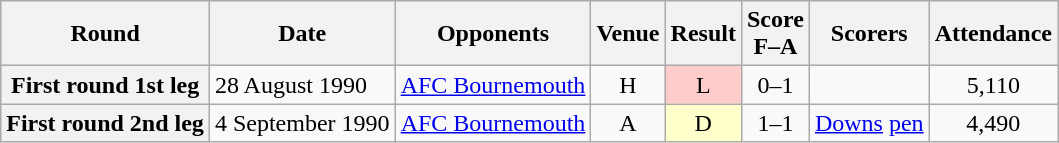<table class="wikitable plainrowheaders" style="text-align:center">
<tr>
<th scope="col">Round</th>
<th scope="col">Date</th>
<th scope="col">Opponents</th>
<th scope="col">Venue</th>
<th scope="col">Result</th>
<th scope="col">Score<br>F–A</th>
<th scope="col">Scorers</th>
<th scope="col">Attendance</th>
</tr>
<tr>
<th scope="row">First round 1st leg</th>
<td align="left">28 August 1990</td>
<td align="left"><a href='#'>AFC Bournemouth</a></td>
<td>H</td>
<td style="background:#fcc">L</td>
<td>0–1</td>
<td align="left"></td>
<td>5,110</td>
</tr>
<tr>
<th scope="row">First round 2nd leg</th>
<td align="left">4 September 1990</td>
<td align="left"><a href='#'>AFC Bournemouth</a></td>
<td>A</td>
<td style="background:#ffc">D</td>
<td>1–1</td>
<td align="left"><a href='#'>Downs</a> <a href='#'>pen</a></td>
<td>4,490</td>
</tr>
</table>
